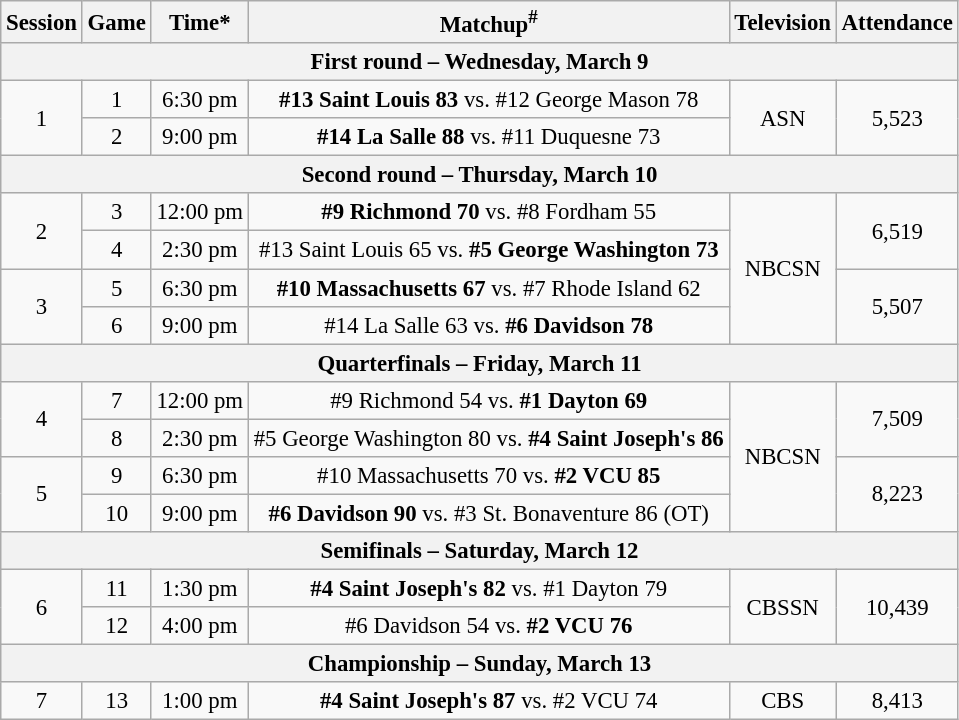<table class="wikitable" style="font-size: 95%; text-align:center">
<tr>
<th>Session</th>
<th>Game</th>
<th>Time*</th>
<th>Matchup<sup>#</sup></th>
<th>Television</th>
<th>Attendance</th>
</tr>
<tr>
<th colspan=6>First round – Wednesday, March 9</th>
</tr>
<tr>
<td rowspan=2>1</td>
<td>1</td>
<td>6:30 pm</td>
<td><strong>#13 Saint Louis 83</strong> vs. #12 George Mason 78</td>
<td rowspan=2>ASN</td>
<td rowspan=2>5,523</td>
</tr>
<tr>
<td>2</td>
<td>9:00 pm</td>
<td><strong>#14 La Salle 88</strong> vs. #11 Duquesne 73</td>
</tr>
<tr>
<th colspan=6>Second round – Thursday, March 10</th>
</tr>
<tr>
<td rowspan=2>2</td>
<td>3</td>
<td>12:00 pm</td>
<td><strong>#9 Richmond 70</strong> vs. #8 Fordham 55</td>
<td rowspan=4>NBCSN</td>
<td rowspan=2>6,519</td>
</tr>
<tr>
<td>4</td>
<td>2:30 pm</td>
<td>#13 Saint Louis 65 vs. <strong>#5 George Washington 73</strong></td>
</tr>
<tr>
<td rowspan=2>3</td>
<td>5</td>
<td>6:30 pm</td>
<td><strong>#10 Massachusetts 67</strong> vs. #7 Rhode Island 62</td>
<td rowspan=2>5,507</td>
</tr>
<tr>
<td>6</td>
<td>9:00 pm</td>
<td>#14 La Salle 63 vs. <strong>#6 Davidson 78</strong></td>
</tr>
<tr>
<th colspan=6>Quarterfinals – Friday, March 11</th>
</tr>
<tr>
<td rowspan=2>4</td>
<td>7</td>
<td>12:00 pm</td>
<td>#9 Richmond 54 vs. <strong>#1 Dayton 69</strong></td>
<td rowspan=4>NBCSN</td>
<td rowspan=2>7,509</td>
</tr>
<tr>
<td>8</td>
<td>2:30 pm</td>
<td>#5 George Washington 80 vs. <strong>#4 Saint Joseph's 86</strong></td>
</tr>
<tr>
<td rowspan=2>5</td>
<td>9</td>
<td>6:30 pm</td>
<td>#10 Massachusetts 70 vs. <strong>#2 VCU 85</strong></td>
<td rowspan=2>8,223</td>
</tr>
<tr>
<td>10</td>
<td>9:00 pm</td>
<td><strong>#6 Davidson 90</strong> vs. #3 St. Bonaventure 86 (OT)</td>
</tr>
<tr>
<th colspan=6>Semifinals – Saturday, March 12</th>
</tr>
<tr>
<td rowspan=2>6</td>
<td>11</td>
<td>1:30 pm</td>
<td><strong>#4 Saint Joseph's 82</strong> vs. #1 Dayton 79</td>
<td rowspan=2>CBSSN</td>
<td rowspan=2>10,439</td>
</tr>
<tr>
<td>12</td>
<td>4:00 pm</td>
<td>#6 Davidson 54 vs. <strong>#2 VCU 76</strong></td>
</tr>
<tr>
<th colspan=6>Championship – Sunday, March 13</th>
</tr>
<tr>
<td>7</td>
<td>13</td>
<td>1:00 pm</td>
<td><strong>#4 Saint Joseph's 87</strong> vs. #2 VCU 74</td>
<td>CBS</td>
<td>8,413</td>
</tr>
</table>
